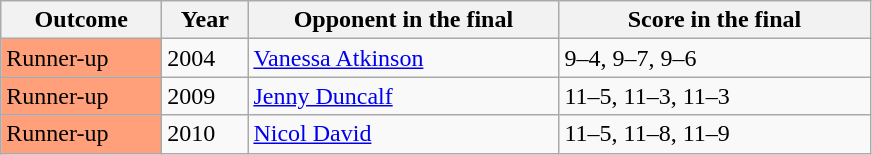<table class="sortable wikitable">
<tr>
<th width="100">Outcome</th>
<th width="50">Year</th>
<th width="200">Opponent in the final</th>
<th width="200">Score in the final</th>
</tr>
<tr>
<td bgcolor="ffa07a">Runner-up</td>
<td>2004</td>
<td> <a href='#'>Vanessa Atkinson</a></td>
<td>9–4, 9–7, 9–6</td>
</tr>
<tr>
<td bgcolor="ffa07a">Runner-up</td>
<td>2009</td>
<td> <a href='#'>Jenny Duncalf</a></td>
<td>11–5, 11–3, 11–3</td>
</tr>
<tr>
<td bgcolor="ffa07a">Runner-up</td>
<td>2010</td>
<td> <a href='#'>Nicol David</a></td>
<td>11–5, 11–8, 11–9</td>
</tr>
</table>
